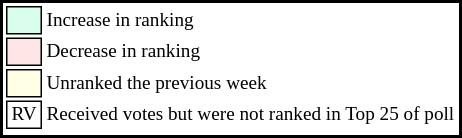<table style="border:2px solid black;font-size:80%;">
<tr>
<td style="background:#d8ffeb; width:20px; border:1px solid black;"> </td>
<td>Increase in ranking</td>
</tr>
<tr>
<td style="background:#ffe6e6; width:20px; border:1px solid black;"> </td>
<td>Decrease in ranking</td>
</tr>
<tr>
<td style="background:#ffffe6; width:20px; border:1px solid black;"> </td>
<td>Unranked the previous week</td>
</tr>
<tr>
<td align=center style="width:20px; border:1px solid black;">RV</td>
<td>Received votes but were not ranked in Top 25 of poll</td>
</tr>
<tr>
</tr>
</table>
